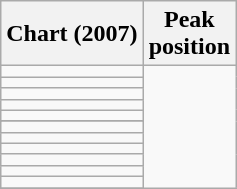<table class="wikitable sortable plainrowheaders">
<tr>
<th>Chart (2007)</th>
<th>Peak<br>position</th>
</tr>
<tr>
<td></td>
</tr>
<tr>
<td></td>
</tr>
<tr>
<td></td>
</tr>
<tr>
<td></td>
</tr>
<tr>
<td></td>
</tr>
<tr>
</tr>
<tr>
<td></td>
</tr>
<tr>
<td></td>
</tr>
<tr>
<td></td>
</tr>
<tr>
<td></td>
</tr>
<tr>
<td></td>
</tr>
<tr>
<td></td>
</tr>
<tr>
</tr>
</table>
